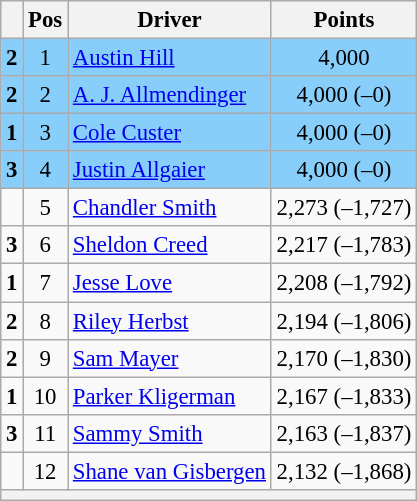<table class="wikitable" style="font-size: 95%;">
<tr>
<th></th>
<th>Pos</th>
<th>Driver</th>
<th>Points</th>
</tr>
<tr style="background:#87CEFA;">
<td align="left"> <strong>2</strong></td>
<td style="text-align:center;">1</td>
<td><a href='#'>Austin Hill</a></td>
<td style="text-align:center;">4,000</td>
</tr>
<tr style="background:#87CEFA;">
<td align="left"> <strong>2</strong></td>
<td style="text-align:center;">2</td>
<td><a href='#'>A. J. Allmendinger</a></td>
<td style="text-align:center;">4,000 (–0)</td>
</tr>
<tr style="background:#87CEFA;">
<td align="left"> <strong>1</strong></td>
<td style="text-align:center;">3</td>
<td><a href='#'>Cole Custer</a></td>
<td style="text-align:center;">4,000 (–0)</td>
</tr>
<tr style="background:#87CEFA;">
<td align="left"> <strong>3</strong></td>
<td style="text-align:center;">4</td>
<td><a href='#'>Justin Allgaier</a></td>
<td style="text-align:center;">4,000 (–0)</td>
</tr>
<tr>
<td align="left"></td>
<td style="text-align:center;">5</td>
<td><a href='#'>Chandler Smith</a></td>
<td style="text-align:center;">2,273 (–1,727)</td>
</tr>
<tr>
<td align="left"> <strong>3</strong></td>
<td style="text-align:center;">6</td>
<td><a href='#'>Sheldon Creed</a></td>
<td style="text-align:center;">2,217 (–1,783)</td>
</tr>
<tr>
<td align="left"> <strong>1</strong></td>
<td style="text-align:center;">7</td>
<td><a href='#'>Jesse Love</a></td>
<td style="text-align:center;">2,208 (–1,792)</td>
</tr>
<tr>
<td align="left"> <strong>2</strong></td>
<td style="text-align:center;">8</td>
<td><a href='#'>Riley Herbst</a></td>
<td style="text-align:center;">2,194 (–1,806)</td>
</tr>
<tr>
<td align="left"> <strong>2</strong></td>
<td style="text-align:center;">9</td>
<td><a href='#'>Sam Mayer</a></td>
<td style="text-align:center;">2,170 (–1,830)</td>
</tr>
<tr>
<td align="left"> <strong>1</strong></td>
<td style="text-align:center;">10</td>
<td><a href='#'>Parker Kligerman</a></td>
<td style="text-align:center;">2,167 (–1,833)</td>
</tr>
<tr>
<td align="left"> <strong>3</strong></td>
<td style="text-align:center;">11</td>
<td><a href='#'>Sammy Smith</a></td>
<td style="text-align:center;">2,163 (–1,837)</td>
</tr>
<tr>
<td align="left"></td>
<td style="text-align:center;">12</td>
<td><a href='#'>Shane van Gisbergen</a></td>
<td style="text-align:center;">2,132 (–1,868)</td>
</tr>
<tr class="sortbottom">
<th colspan="9"></th>
</tr>
</table>
